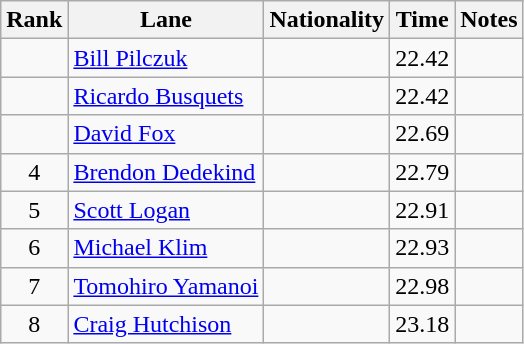<table class="wikitable sortable" style="text-align:center">
<tr>
<th>Rank</th>
<th>Lane</th>
<th>Nationality</th>
<th>Time</th>
<th>Notes</th>
</tr>
<tr>
<td></td>
<td align=left><a href='#'>Bill Pilczuk</a></td>
<td align=left></td>
<td>22.42</td>
<td></td>
</tr>
<tr>
<td></td>
<td align=left><a href='#'>Ricardo Busquets</a></td>
<td align=left></td>
<td>22.42</td>
<td></td>
</tr>
<tr>
<td></td>
<td align=left><a href='#'>David Fox</a></td>
<td align=left></td>
<td>22.69</td>
<td></td>
</tr>
<tr>
<td>4</td>
<td align=left><a href='#'>Brendon Dedekind</a></td>
<td align=left></td>
<td>22.79</td>
<td></td>
</tr>
<tr>
<td>5</td>
<td align=left><a href='#'>Scott Logan</a></td>
<td align=left></td>
<td>22.91</td>
<td></td>
</tr>
<tr>
<td>6</td>
<td align=left><a href='#'>Michael Klim</a></td>
<td align=left></td>
<td>22.93</td>
<td></td>
</tr>
<tr>
<td>7</td>
<td align=left><a href='#'>Tomohiro Yamanoi</a></td>
<td align=left></td>
<td>22.98</td>
<td></td>
</tr>
<tr>
<td>8</td>
<td align=left><a href='#'>Craig Hutchison</a></td>
<td align=left></td>
<td>23.18</td>
<td></td>
</tr>
</table>
